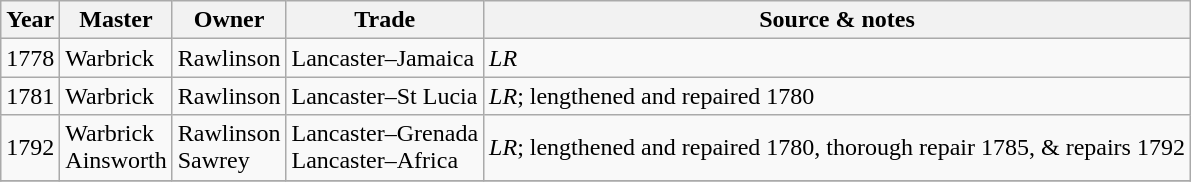<table class=" wikitable">
<tr>
<th>Year</th>
<th>Master</th>
<th>Owner</th>
<th>Trade</th>
<th>Source & notes</th>
</tr>
<tr>
<td>1778</td>
<td>Warbrick</td>
<td>Rawlinson</td>
<td>Lancaster–Jamaica</td>
<td><em>LR</em></td>
</tr>
<tr>
<td>1781</td>
<td>Warbrick</td>
<td>Rawlinson</td>
<td>Lancaster–St Lucia</td>
<td><em>LR</em>; lengthened and repaired 1780</td>
</tr>
<tr>
<td>1792</td>
<td>Warbrick<br>Ainsworth</td>
<td>Rawlinson<br>Sawrey</td>
<td>Lancaster–Grenada<br>Lancaster–Africa</td>
<td><em>LR</em>; lengthened and repaired 1780, thorough repair 1785, & repairs 1792</td>
</tr>
<tr>
</tr>
</table>
